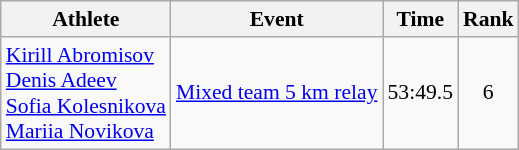<table class="wikitable" border="1" style="font-size:90%; text-align:center">
<tr>
<th>Athlete</th>
<th>Event</th>
<th>Time</th>
<th>Rank</th>
</tr>
<tr align=center>
<td align=left><a href='#'>Kirill Abromisov</a><br><a href='#'>Denis Adeev</a><br><a href='#'>Sofia Kolesnikova</a><br><a href='#'>Mariia Novikova</a></td>
<td align=left><a href='#'>Mixed team 5 km relay</a></td>
<td>53:49.5</td>
<td>6</td>
</tr>
</table>
